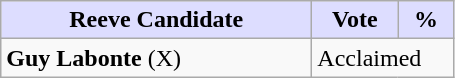<table class="wikitable">
<tr>
<th style="background:#ddf; width:200px;">Reeve Candidate</th>
<th style="background:#ddf; width:50px;">Vote</th>
<th style="background:#ddf; width:30px;">%</th>
</tr>
<tr>
<td><strong>Guy Labonte</strong> (X)</td>
<td colspan="2">Acclaimed</td>
</tr>
</table>
